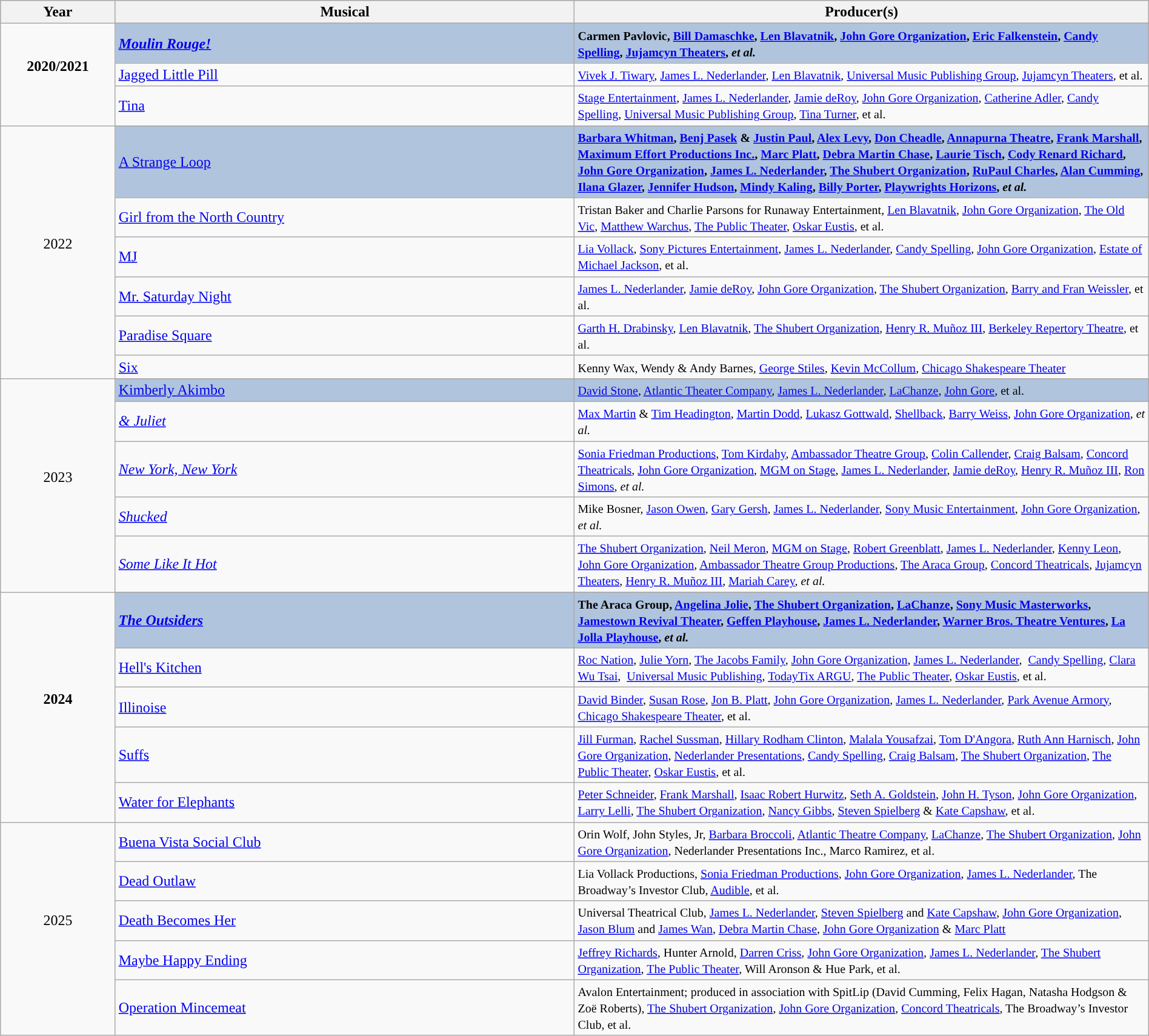<table class="wikitable" style="width:100%;">
<tr style="background:#bebebe;">
<th style="width:10%;">Year</th>
<th style="width:40%;">Musical</th>
<th style="width:50%;">Producer(s)</th>
</tr>
<tr>
<td rowspan="4" align="center"><strong>2020/2021</strong><br><br></td>
</tr>
<tr style="background:#B0C4DE">
<td><em><a href='#'><strong>Moulin Rouge!</strong></a></em><br><strong></strong></td>
<td><small><strong>Carmen Pavlovic, <a href='#'>Bill Damaschke</a>, <a href='#'>Len Blavatnik</a>, <a href='#'>John Gore Organization</a>, <a href='#'>Eric Falkenstein</a>, <a href='#'>Candy Spelling</a>, <a href='#'>Jujamcyn Theaters</a>, <em>et al.<strong><em></small></td>
</tr>
<tr>
<td></em><a href='#'>Jagged Little Pill</a><em><br></td>
<td><small><a href='#'>Vivek J. Tiwary</a>, <a href='#'>James L. Nederlander</a>, <a href='#'>Len Blavatnik</a>, <a href='#'>Universal Music Publishing Group</a>, <a href='#'>Jujamcyn Theaters</a>, </em>et al.<em></small></td>
</tr>
<tr>
<td></em><a href='#'>Tina</a><em><br></td>
<td><small><a href='#'>Stage Entertainment</a>, <a href='#'>James L. Nederlander</a>, <a href='#'>Jamie deRoy</a>, <a href='#'>John Gore Organization</a>, <a href='#'>Catherine Adler</a>, <a href='#'>Candy Spelling</a>, <a href='#'>Universal Music Publishing Group</a>, <a href='#'>Tina Turner</a>, </em>et al.<em></small></td>
</tr>
<tr>
<td rowspan="7" align="center"></strong>2022<strong><br><br></td>
</tr>
<tr style="background:#B0C4DE">
<td></em></strong><a href='#'>A Strange Loop</a></em> </strong><br><strong></strong></td>
<td><small><strong><a href='#'>Barbara Whitman</a>, <a href='#'>Benj Pasek</a> & <a href='#'>Justin Paul</a>, <a href='#'>Alex Levy</a>, <a href='#'>Don Cheadle</a>, <a href='#'>Annapurna Theatre</a>, <a href='#'>Frank Marshall</a>, <a href='#'>Maximum Effort Productions Inc.</a>, <a href='#'>Marc Platt</a>, <a href='#'>Debra Martin Chase</a>, <a href='#'>Laurie Tisch</a>, <a href='#'>Cody Renard Richard</a>, <a href='#'>John Gore Organization</a>, <a href='#'>James L. Nederlander</a>, <a href='#'>The Shubert Organization</a>, <a href='#'>RuPaul Charles</a>, <a href='#'>Alan Cumming</a>, <a href='#'>Ilana Glazer</a>, <a href='#'>Jennifer Hudson</a>, <a href='#'>Mindy Kaling</a>, <a href='#'>Billy Porter</a>, <a href='#'>Playwrights Horizons</a>, <em>et al.<strong><em></small></td>
</tr>
<tr>
<td></em><a href='#'>Girl from the North Country</a><em><br></td>
<td><small>Tristan Baker and Charlie Parsons for Runaway Entertainment, <a href='#'>Len Blavatnik</a>, <a href='#'>John Gore Organization</a>, <a href='#'>The Old Vic</a>, <a href='#'>Matthew Warchus</a>, <a href='#'>The Public Theater</a>, <a href='#'>Oskar Eustis</a>, </em>et al.<em></small></td>
</tr>
<tr>
<td></em><a href='#'>MJ</a><em><br></td>
<td><small><a href='#'>Lia Vollack</a>, <a href='#'>Sony Pictures Entertainment</a>, <a href='#'>James L. Nederlander</a>, <a href='#'>Candy Spelling</a>, <a href='#'>John Gore Organization</a>, <a href='#'>Estate of Michael Jackson</a>, </em>et al.<em></small></td>
</tr>
<tr>
<td></em><a href='#'>Mr. Saturday Night</a><em><br></td>
<td><small><a href='#'>James L. Nederlander</a>, <a href='#'>Jamie deRoy</a>, <a href='#'>John Gore Organization</a>, <a href='#'>The Shubert Organization</a>, <a href='#'>Barry and Fran Weissler</a>, </em>et al.<em></small></td>
</tr>
<tr>
<td></em><a href='#'>Paradise Square</a><em><br></td>
<td><small><a href='#'>Garth H. Drabinsky</a>, <a href='#'>Len Blavatnik</a>, <a href='#'>The Shubert Organization</a>, <a href='#'>Henry R. Muñoz III</a>, <a href='#'>Berkeley Repertory Theatre</a>, </em>et al.<em></small></td>
</tr>
<tr>
<td></em><a href='#'>Six</a><em><br></td>
<td><small>Kenny Wax, Wendy & Andy Barnes, <a href='#'>George Stiles</a>, <a href='#'>Kevin McCollum</a>, <a href='#'>Chicago Shakespeare Theater</a></small></td>
</tr>
<tr>
<td rowspan="6" align="center"></strong>2023<strong><br><br></td>
</tr>
<tr style="background:#B0C4DE">
<td></em><a href='#'></strong>Kimberly Akimbo<strong></a><em><br></strong><strong></td>
<td><small></strong><a href='#'>David Stone</a>, <a href='#'>Atlantic Theater Company</a>, <a href='#'>James L. Nederlander</a>, <a href='#'>LaChanze</a>, <a href='#'>John Gore</a>, </em>et al.</em></strong></small></td>
</tr>
<tr>
<td><em><a href='#'>& Juliet</a></em><br></td>
<td><small><a href='#'>Max Martin</a> & <a href='#'>Tim Headington</a>, <a href='#'>Martin Dodd</a>, <a href='#'>Lukasz Gottwald</a>, <a href='#'>Shellback</a>, <a href='#'>Barry Weiss</a>, <a href='#'>John Gore Organization</a>, <em>et al.</em></small></td>
</tr>
<tr>
<td><em><a href='#'>New York, New York</a></em><br></td>
<td><small><a href='#'>Sonia Friedman Productions</a>, <a href='#'>Tom Kirdahy</a>, <a href='#'>Ambassador Theatre Group</a>, <a href='#'>Colin Callender</a>, <a href='#'>Craig Balsam</a>, <a href='#'>Concord Theatricals</a>, <a href='#'>John Gore Organization</a>, <a href='#'>MGM on Stage</a>, <a href='#'>James L. Nederlander</a>, <a href='#'>Jamie deRoy</a>, <a href='#'>Henry R. Muñoz III</a>, <a href='#'>Ron Simons</a>, <em>et al.</em></small></td>
</tr>
<tr>
<td><em><a href='#'>Shucked</a></em><br></td>
<td><small>Mike Bosner, <a href='#'>Jason Owen</a>, <a href='#'>Gary Gersh</a>, <a href='#'>James L. Nederlander</a>, <a href='#'>Sony Music Entertainment</a>, <a href='#'>John Gore Organization</a>, <em>et al.</em></small></td>
</tr>
<tr>
<td><em><a href='#'>Some Like It Hot</a></em><br></td>
<td><small><a href='#'>The Shubert Organization</a>, <a href='#'>Neil Meron</a>, <a href='#'>MGM on Stage</a>, <a href='#'>Robert Greenblatt</a>, <a href='#'>James L. Nederlander</a>, <a href='#'>Kenny Leon</a>, <a href='#'>John Gore Organization</a>, <a href='#'>Ambassador Theatre Group Productions</a>, <a href='#'>The Araca Group</a>, <a href='#'>Concord Theatricals</a>, <a href='#'>Jujamcyn Theaters</a>, <a href='#'>Henry R. Muñoz III</a>, <a href='#'>Mariah Carey</a>, <em>et al.</em></small></td>
</tr>
<tr>
<td rowspan="6" align="center"><strong>2024</strong><br><br></td>
</tr>
<tr style="background:#B0C4DE">
<td><em><a href='#'> <strong>The Outsiders</strong></a></em><br><strong></strong></td>
<td><small><strong>The Araca Group, <a href='#'>Angelina Jolie</a>, <a href='#'>The Shubert Organization</a>, <a href='#'>LaChanze</a>, <a href='#'>Sony Music Masterworks</a>, <a href='#'>Jamestown Revival Theater</a>, <a href='#'>Geffen Playhouse</a>, <a href='#'>James L. Nederlander</a>, <a href='#'>Warner Bros. Theatre Ventures</a>, <a href='#'>La Jolla Playhouse</a>, <em>et al.<strong><em></small></td>
</tr>
<tr>
<td></em><a href='#'>Hell's Kitchen</a><em><br></td>
<td><small><a href='#'>Roc Nation</a>, <a href='#'>Julie Yorn</a>, <a href='#'>The Jacobs Family</a>, <a href='#'>John Gore Organization</a>, <a href='#'>James L. Nederlander</a>,  <a href='#'>Candy Spelling</a>, <a href='#'>Clara Wu Tsai</a>,  <a href='#'>Universal Music Publishing</a>, <a href='#'>TodayTix ARGU</a>, <a href='#'>The Public Theater</a>, <a href='#'>Oskar Eustis</a>, </em>et al.<em></small></td>
</tr>
<tr>
<td></em><a href='#'>Illinoise</a><em><br></td>
<td><small><a href='#'>David Binder</a>, <a href='#'>Susan Rose</a>, <a href='#'>Jon B. Platt</a>, <a href='#'>John Gore Organization</a>, <a href='#'>James L. Nederlander</a>, <a href='#'>Park Avenue Armory</a>, <a href='#'>Chicago Shakespeare Theater</a>, </em>et al.<em></small></td>
</tr>
<tr>
<td></em><a href='#'>Suffs</a><em><br></td>
<td><small><a href='#'>Jill Furman</a>, <a href='#'>Rachel Sussman</a>, <a href='#'>Hillary Rodham Clinton</a>, <a href='#'>Malala Yousafzai</a>, <a href='#'>Tom D'Angora</a>, <a href='#'>Ruth Ann Harnisch</a>, <a href='#'>John Gore Organization</a>, <a href='#'>Nederlander Presentations</a>, <a href='#'>Candy Spelling</a>, <a href='#'>Craig Balsam</a>, <a href='#'>The Shubert Organization</a>, <a href='#'>The Public Theater</a>, <a href='#'>Oskar Eustis</a>, </em>et al.<em></small></td>
</tr>
<tr>
<td></em><a href='#'>Water for Elephants</a><em><br></td>
<td><small><a href='#'>Peter Schneider</a>, <a href='#'>Frank Marshall</a>, <a href='#'>Isaac Robert Hurwitz</a>, <a href='#'>Seth A. Goldstein</a>, <a href='#'>John H. Tyson</a>, <a href='#'>John Gore Organization</a>, <a href='#'>Larry Lelli</a>, <a href='#'>The Shubert Organization</a>, <a href='#'>Nancy Gibbs</a>, <a href='#'>Steven Spielberg</a> & <a href='#'>Kate Capshaw</a>, </em>et al.<em></small></td>
</tr>
<tr>
<td rowspan="5" align="center"></strong>2025<strong><br><br></td>
<td></em><a href='#'>Buena Vista Social Club</a><em><br></td>
<td><small>Orin Wolf, John Styles, Jr, <a href='#'>Barbara Broccoli</a>, <a href='#'>Atlantic Theatre Company</a>, <a href='#'>LaChanze</a>, <a href='#'>The Shubert Organization</a>, <a href='#'>John Gore Organization</a>, Nederlander Presentations Inc., Marco Ramirez,  </em>et al.<em></small></td>
</tr>
<tr>
<td></em><a href='#'>Dead Outlaw</a><em><br></td>
<td><small>Lia Vollack Productions, <a href='#'>Sonia Friedman Productions</a>, <a href='#'>John Gore Organization</a>, <a href='#'>James L. Nederlander</a>, The Broadway’s Investor Club, <a href='#'>Audible</a>, </em>et al.<em></small></td>
</tr>
<tr>
<td></em><a href='#'>Death Becomes Her</a><em><br></td>
<td><small>Universal Theatrical Club, <a href='#'>James L. Nederlander</a>, <a href='#'>Steven Spielberg</a> and <a href='#'>Kate Capshaw</a>, <a href='#'>John Gore Organization</a>, <a href='#'>Jason Blum</a> and <a href='#'>James Wan</a>, <a href='#'>Debra Martin Chase</a>, <a href='#'>John Gore Organization</a> & <a href='#'>Marc Platt</a></small></td>
</tr>
<tr>
<td></em><a href='#'>Maybe Happy Ending</a><em><br></td>
<td><small><a href='#'>Jeffrey Richards</a>, Hunter Arnold, <a href='#'>Darren Criss</a>, <a href='#'>John Gore Organization</a>, <a href='#'>James L. Nederlander</a>, <a href='#'>The Shubert Organization</a>, <a href='#'>The Public Theater</a>, Will Aronson & Hue Park, </em>et al.<em></small></td>
</tr>
<tr>
<td></em><a href='#'>Operation Mincemeat</a><em><br></td>
<td><small>Avalon Entertainment; produced in association with SpitLip (David Cumming, Felix Hagan, Natasha Hodgson & Zoë Roberts), <a href='#'>The Shubert Organization</a>, <a href='#'>John Gore Organization</a>, <a href='#'>Concord Theatricals</a>, The Broadway’s Investor Club, </em>et al.<em></small></td>
</tr>
</table>
